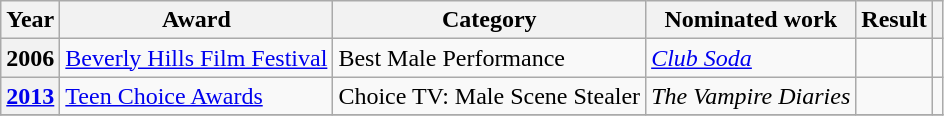<table class="wikitable plainrowheaders sortable">
<tr>
<th scope="col">Year</th>
<th scope="col">Award</th>
<th scope="col">Category</th>
<th scope="col">Nominated work</th>
<th scope="col">Result</th>
<th scope="col" class="unsortable"></th>
</tr>
<tr>
<th scope="row">2006</th>
<td><a href='#'>Beverly Hills Film Festival</a></td>
<td>Best Male Performance</td>
<td><a href='#'><em>Club Soda</em></a></td>
<td></td>
<td style="text-align: center;"></td>
</tr>
<tr>
<th scope="row"><a href='#'>2013</a></th>
<td><a href='#'>Teen Choice Awards</a></td>
<td>Choice TV: Male Scene Stealer</td>
<td><em>The Vampire Diaries</em></td>
<td></td>
<td style="text-align: center;"></td>
</tr>
<tr>
</tr>
</table>
